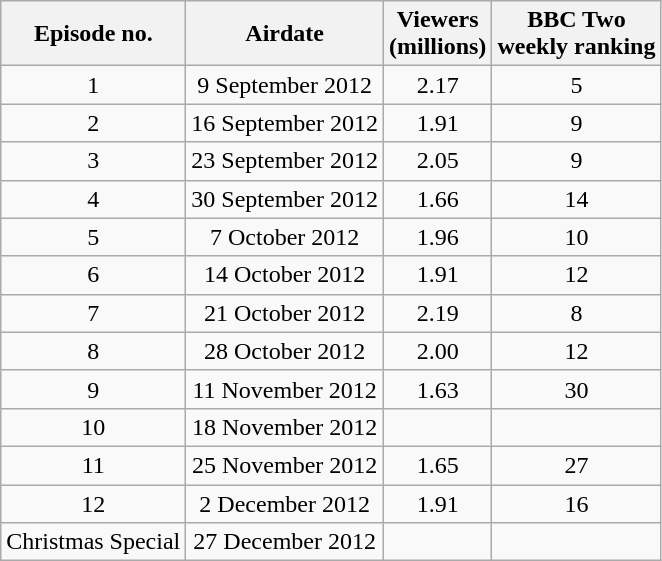<table class="wikitable" style="text-align:center;">
<tr>
<th>Episode no.</th>
<th>Airdate</th>
<th>Viewers<br>(millions)</th>
<th>BBC Two<br>weekly ranking</th>
</tr>
<tr>
<td>1</td>
<td>9 September 2012</td>
<td>2.17</td>
<td>5</td>
</tr>
<tr>
<td>2</td>
<td>16 September 2012</td>
<td>1.91</td>
<td>9</td>
</tr>
<tr>
<td>3</td>
<td>23 September 2012</td>
<td>2.05</td>
<td>9</td>
</tr>
<tr>
<td>4</td>
<td>30 September 2012</td>
<td>1.66</td>
<td>14</td>
</tr>
<tr>
<td>5</td>
<td>7 October 2012</td>
<td>1.96</td>
<td>10</td>
</tr>
<tr>
<td>6</td>
<td>14 October 2012</td>
<td>1.91</td>
<td>12</td>
</tr>
<tr>
<td>7</td>
<td>21 October 2012</td>
<td>2.19</td>
<td>8</td>
</tr>
<tr>
<td>8</td>
<td>28 October 2012</td>
<td>2.00</td>
<td>12</td>
</tr>
<tr>
<td>9</td>
<td>11 November 2012</td>
<td>1.63</td>
<td>30</td>
</tr>
<tr>
<td>10</td>
<td>18 November 2012</td>
<td></td>
<td></td>
</tr>
<tr>
<td>11</td>
<td>25 November 2012</td>
<td>1.65</td>
<td>27</td>
</tr>
<tr>
<td>12</td>
<td>2 December 2012</td>
<td>1.91</td>
<td>16</td>
</tr>
<tr>
<td>Christmas Special</td>
<td>27 December 2012</td>
<td></td>
<td></td>
</tr>
</table>
